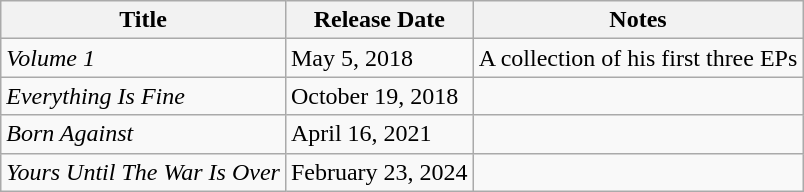<table class="wikitable">
<tr>
<th>Title</th>
<th>Release Date</th>
<th>Notes</th>
</tr>
<tr>
<td><em>Volume 1</em></td>
<td>May 5, 2018</td>
<td>A collection of his first three EPs</td>
</tr>
<tr>
<td><em>Everything Is Fine</em></td>
<td>October 19, 2018</td>
<td></td>
</tr>
<tr>
<td><em>Born Against</em></td>
<td>April 16, 2021</td>
<td></td>
</tr>
<tr>
<td><em>Yours Until The War Is Over</em></td>
<td>February 23, 2024</td>
<td></td>
</tr>
</table>
